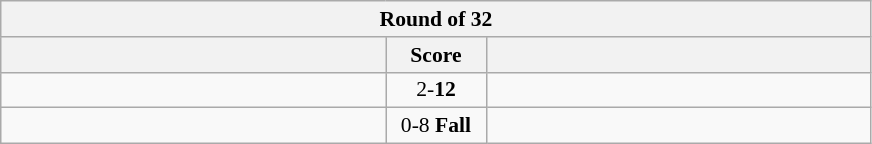<table class="wikitable" style="text-align: center; font-size:90% ">
<tr>
<th colspan=3>Round of 32</th>
</tr>
<tr>
<th align="right" width="250"></th>
<th width="60">Score</th>
<th align="left" width="250"></th>
</tr>
<tr>
<td align=left></td>
<td align=center>2-<strong>12</strong></td>
<td align=left><strong></strong></td>
</tr>
<tr>
<td align=left></td>
<td align=center>0-8 <strong>Fall</strong></td>
<td align=left><strong></strong></td>
</tr>
</table>
